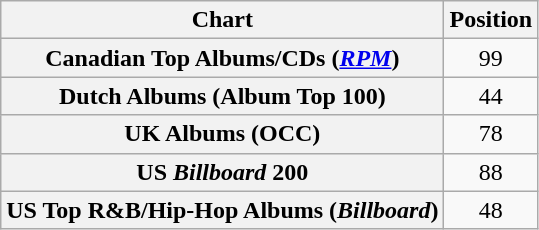<table class="wikitable sortable plainrowheaders" style="text-align:center">
<tr>
<th scope="col">Chart</th>
<th scope="col">Position</th>
</tr>
<tr>
<th scope="row">Canadian Top Albums/CDs (<em><a href='#'>RPM</a></em>)</th>
<td>99</td>
</tr>
<tr>
<th scope="row">Dutch Albums (Album Top 100)</th>
<td>44</td>
</tr>
<tr>
<th scope="row">UK Albums (OCC)</th>
<td>78</td>
</tr>
<tr>
<th scope="row">US <em>Billboard</em> 200</th>
<td>88</td>
</tr>
<tr>
<th scope="row">US Top R&B/Hip-Hop Albums (<em>Billboard</em>)</th>
<td>48</td>
</tr>
</table>
